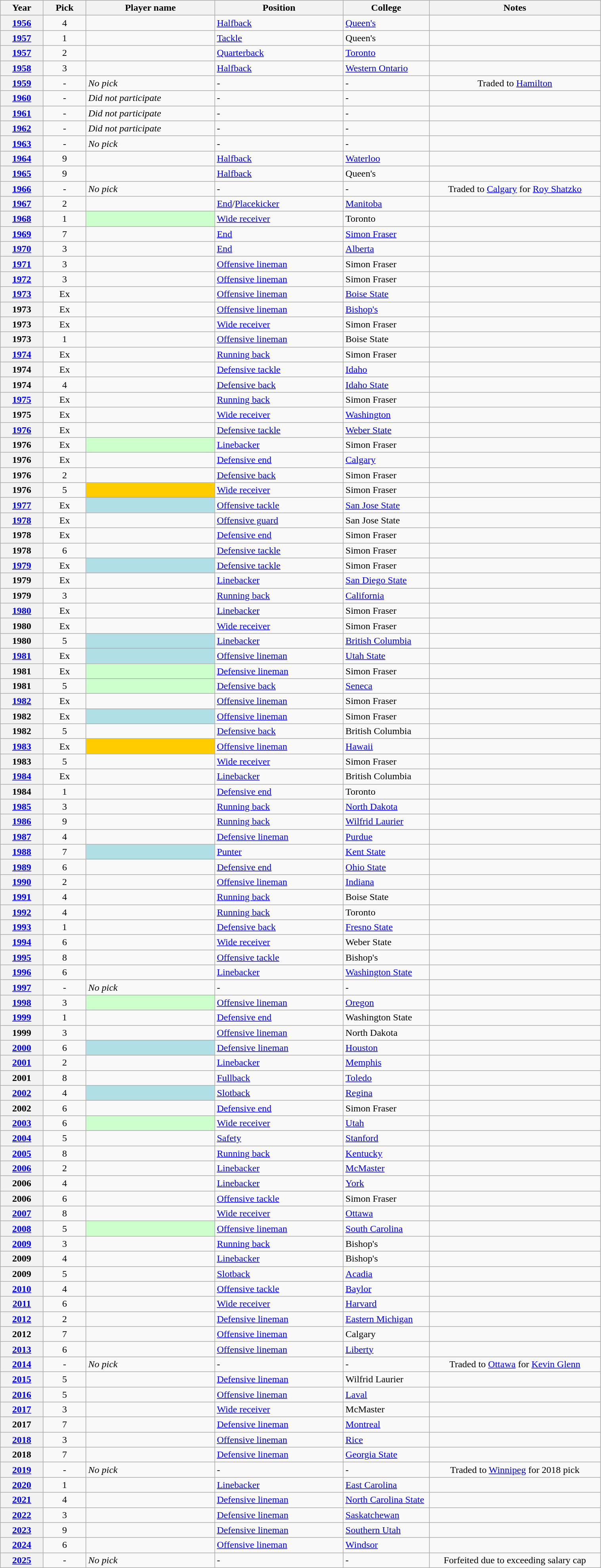<table class="wikitable sortable" width="80%">
<tr>
<th width="5%">Year</th>
<th width="5%">Pick</th>
<th width="15%">Player name</th>
<th width="15%">Position</th>
<th width="10%">College</th>
<th class="unsortable" width="20%">Notes</th>
</tr>
<tr>
<th align="center"><a href='#'>1956</a></th>
<td align="center">4</td>
<td></td>
<td><a href='#'>Halfback</a></td>
<td><a href='#'>Queen's</a></td>
<td align="center"></td>
</tr>
<tr>
<th align="center"><a href='#'>1957</a></th>
<td align="center">1</td>
<td></td>
<td><a href='#'>Tackle</a></td>
<td>Queen's</td>
<td align="center"></td>
</tr>
<tr>
<th align="center"><a href='#'>1957</a></th>
<td align="center">2</td>
<td></td>
<td><a href='#'>Quarterback</a></td>
<td><a href='#'>Toronto</a></td>
<td align="center"></td>
</tr>
<tr>
<th align="center"><a href='#'>1958</a></th>
<td align="center">3</td>
<td></td>
<td><a href='#'>Halfback</a></td>
<td><a href='#'>Western Ontario</a></td>
<td align="center"></td>
</tr>
<tr>
<th align="center"><a href='#'>1959</a></th>
<td align="center">-</td>
<td><em>No pick</em></td>
<td>-</td>
<td>-</td>
<td align="center">Traded to <a href='#'>Hamilton</a></td>
</tr>
<tr>
<th align="center"><a href='#'>1960</a></th>
<td align="center">-</td>
<td><em>Did not participate</em></td>
<td>-</td>
<td>-</td>
<td align="center"></td>
</tr>
<tr>
<th align="center"><a href='#'>1961</a></th>
<td align="center">-</td>
<td><em>Did not participate</em></td>
<td>-</td>
<td>-</td>
<td align="center"></td>
</tr>
<tr>
<th align="center"><a href='#'>1962</a></th>
<td align="center">-</td>
<td><em>Did not participate</em></td>
<td>-</td>
<td>-</td>
<td align="center"></td>
</tr>
<tr>
<th align="center"><a href='#'>1963</a></th>
<td align="center">-</td>
<td><em>No pick</em></td>
<td>-</td>
<td>-</td>
<td align="center"></td>
</tr>
<tr>
<th align="center"><a href='#'>1964</a></th>
<td align="center">9</td>
<td></td>
<td><a href='#'>Halfback</a></td>
<td><a href='#'>Waterloo</a></td>
<td align="center"></td>
</tr>
<tr>
<th align="center"><a href='#'>1965</a></th>
<td align="center">9</td>
<td></td>
<td><a href='#'>Halfback</a></td>
<td>Queen's</td>
<td align="center"></td>
</tr>
<tr>
<th align="center"><a href='#'>1966</a></th>
<td align="center">-</td>
<td><em>No pick</em></td>
<td>-</td>
<td>-</td>
<td align="center">Traded to <a href='#'>Calgary</a> for <a href='#'>Roy Shatzko</a></td>
</tr>
<tr>
<th align="center"><a href='#'>1967</a></th>
<td align="center">2</td>
<td></td>
<td><a href='#'>End</a>/<a href='#'>Placekicker</a></td>
<td><a href='#'>Manitoba</a></td>
<td align="center"></td>
</tr>
<tr>
<th align="center"><a href='#'>1968</a></th>
<td align="center">1</td>
<td style="background-color:#CCFFCC"></td>
<td><a href='#'>Wide receiver</a></td>
<td>Toronto</td>
<td align="center"></td>
</tr>
<tr>
<th align="center"><a href='#'>1969</a></th>
<td align="center">7</td>
<td></td>
<td><a href='#'>End</a></td>
<td><a href='#'>Simon Fraser</a></td>
<td align="center"></td>
</tr>
<tr>
<th align="center"><a href='#'>1970</a></th>
<td align="center">3</td>
<td></td>
<td><a href='#'>End</a></td>
<td><a href='#'>Alberta</a></td>
<td align="center"></td>
</tr>
<tr>
<th align="center"><a href='#'>1971</a></th>
<td align="center">3</td>
<td></td>
<td><a href='#'>Offensive lineman</a></td>
<td>Simon Fraser</td>
<td align="center"></td>
</tr>
<tr>
<th align="center"><a href='#'>1972</a></th>
<td align="center">3</td>
<td></td>
<td><a href='#'>Offensive lineman</a></td>
<td>Simon Fraser</td>
<td align="center"></td>
</tr>
<tr>
<th align="center"><a href='#'>1973</a></th>
<td align="center">Ex</td>
<td></td>
<td><a href='#'>Offensive lineman</a></td>
<td><a href='#'>Boise State</a></td>
<td align="center"></td>
</tr>
<tr>
<th align="center">1973</th>
<td align="center">Ex</td>
<td></td>
<td><a href='#'>Offensive lineman</a></td>
<td><a href='#'>Bishop's</a></td>
<td align="center"></td>
</tr>
<tr>
<th align="center">1973</th>
<td align="center">Ex</td>
<td></td>
<td><a href='#'>Wide receiver</a></td>
<td>Simon Fraser</td>
<td align="center"></td>
</tr>
<tr>
<th align="center">1973</th>
<td align="center">1</td>
<td></td>
<td><a href='#'>Offensive lineman</a></td>
<td>Boise State</td>
<td align="center"></td>
</tr>
<tr>
<th align="center"><a href='#'>1974</a></th>
<td align="center">Ex</td>
<td></td>
<td><a href='#'>Running back</a></td>
<td>Simon Fraser</td>
<td align="center"></td>
</tr>
<tr>
<th align="center">1974</th>
<td align="center">Ex</td>
<td></td>
<td><a href='#'>Defensive tackle</a></td>
<td><a href='#'>Idaho</a></td>
<td align="center"></td>
</tr>
<tr>
<th align="center">1974</th>
<td align="center">4</td>
<td></td>
<td><a href='#'>Defensive back</a></td>
<td><a href='#'>Idaho State</a></td>
<td align="center"></td>
</tr>
<tr>
<th align="center"><a href='#'>1975</a></th>
<td align="center">Ex</td>
<td></td>
<td><a href='#'>Running back</a></td>
<td>Simon Fraser</td>
<td align="center"></td>
</tr>
<tr>
<th align="center">1975</th>
<td align="center">Ex</td>
<td></td>
<td><a href='#'>Wide receiver</a></td>
<td><a href='#'>Washington</a></td>
<td align="center"></td>
</tr>
<tr>
<th align="center"><a href='#'>1976</a></th>
<td align="center">Ex</td>
<td></td>
<td><a href='#'>Defensive tackle</a></td>
<td><a href='#'>Weber State</a></td>
<td align="center"></td>
</tr>
<tr>
<th align="center">1976</th>
<td align="center">Ex</td>
<td style="background-color:#CCFFCC"></td>
<td><a href='#'>Linebacker</a></td>
<td>Simon Fraser</td>
<td align="center"></td>
</tr>
<tr>
<th align="center">1976</th>
<td align="center">Ex</td>
<td></td>
<td><a href='#'>Defensive end</a></td>
<td><a href='#'>Calgary</a></td>
<td align="center"></td>
</tr>
<tr>
<th align="center">1976</th>
<td align="center">2</td>
<td></td>
<td><a href='#'>Defensive back</a></td>
<td>Simon Fraser</td>
<td align="center"></td>
</tr>
<tr>
<th align="center">1976</th>
<td align="center">5</td>
<td style="background-color:#FFCC00"></td>
<td><a href='#'>Wide receiver</a></td>
<td>Simon Fraser</td>
<td align="center"></td>
</tr>
<tr>
<th align="center"><a href='#'>1977</a></th>
<td align="center">Ex</td>
<td style="background-color:#B0E0E6"></td>
<td><a href='#'>Offensive tackle</a></td>
<td><a href='#'>San Jose State</a></td>
<td align="center"></td>
</tr>
<tr>
<th align="center"><a href='#'>1978</a></th>
<td align="center">Ex</td>
<td></td>
<td><a href='#'>Offensive guard</a></td>
<td>San Jose State</td>
<td align="center"></td>
</tr>
<tr>
<th align="center">1978</th>
<td align="center">Ex</td>
<td></td>
<td><a href='#'>Defensive end</a></td>
<td>Simon Fraser</td>
<td align="center"></td>
</tr>
<tr>
<th align="center">1978</th>
<td align="center">6</td>
<td></td>
<td><a href='#'>Defensive tackle</a></td>
<td>Simon Fraser</td>
<td align="center"></td>
</tr>
<tr>
<th align="center"><a href='#'>1979</a></th>
<td align="center">Ex</td>
<td style="background-color:#B0E0E6"></td>
<td><a href='#'>Defensive tackle</a></td>
<td>Simon Fraser</td>
<td align="center"></td>
</tr>
<tr>
<th align="center">1979</th>
<td align="center">Ex</td>
<td></td>
<td><a href='#'>Linebacker</a></td>
<td><a href='#'>San Diego State</a></td>
<td align="center"></td>
</tr>
<tr>
<th align="center">1979</th>
<td align="center">3</td>
<td></td>
<td><a href='#'>Running back</a></td>
<td><a href='#'>California</a></td>
<td align="center"></td>
</tr>
<tr>
<th align="center"><a href='#'>1980</a></th>
<td align="center">Ex</td>
<td></td>
<td><a href='#'>Linebacker</a></td>
<td>Simon Fraser</td>
<td align="center"></td>
</tr>
<tr>
<th align="center">1980</th>
<td align="center">Ex</td>
<td></td>
<td><a href='#'>Wide receiver</a></td>
<td>Simon Fraser</td>
<td align="center"></td>
</tr>
<tr>
<th align="center">1980</th>
<td align="center">5</td>
<td style="background-color:#B0E0E6"></td>
<td><a href='#'>Linebacker</a></td>
<td><a href='#'>British Columbia</a></td>
<td align="center"></td>
</tr>
<tr>
<th align="center"><a href='#'>1981</a></th>
<td align="center">Ex</td>
<td style="background-color:#B0E0E6"></td>
<td><a href='#'>Offensive lineman</a></td>
<td><a href='#'>Utah State</a></td>
<td align="center"></td>
</tr>
<tr>
<th align="center">1981</th>
<td align="center">Ex</td>
<td style="background-color:#CCFFCC"></td>
<td><a href='#'>Defensive lineman</a></td>
<td>Simon Fraser</td>
<td align="center"></td>
</tr>
<tr>
<th align="center">1981</th>
<td align="center">5</td>
<td style="background-color:#CCFFCC"></td>
<td><a href='#'>Defensive back</a></td>
<td><a href='#'>Seneca</a></td>
<td align="center"></td>
</tr>
<tr>
<th align="center"><a href='#'>1982</a></th>
<td align="center">Ex</td>
<td></td>
<td><a href='#'>Offensive lineman</a></td>
<td>Simon Fraser</td>
<td align="center"></td>
</tr>
<tr>
<th align="center">1982</th>
<td align="center">Ex</td>
<td style="background-color:#B0E0E6"></td>
<td><a href='#'>Offensive lineman</a></td>
<td>Simon Fraser</td>
<td align="center"></td>
</tr>
<tr>
<th align="center">1982</th>
<td align="center">5</td>
<td></td>
<td><a href='#'>Defensive back</a></td>
<td>British Columbia</td>
<td align="center"></td>
</tr>
<tr>
<th align="center"><a href='#'>1983</a></th>
<td align="center">Ex</td>
<td style="background-color:#FFCC00"></td>
<td><a href='#'>Offensive lineman</a></td>
<td><a href='#'>Hawaii</a></td>
<td align="center"></td>
</tr>
<tr>
<th align="center">1983</th>
<td align="center">5</td>
<td></td>
<td><a href='#'>Wide receiver</a></td>
<td>Simon Fraser</td>
<td align="center"></td>
</tr>
<tr>
<th align="center"><a href='#'>1984</a></th>
<td align="center">Ex</td>
<td></td>
<td><a href='#'>Linebacker</a></td>
<td>British Columbia</td>
<td align="center"></td>
</tr>
<tr>
<th align="center">1984</th>
<td align="center">1</td>
<td></td>
<td><a href='#'>Defensive end</a></td>
<td>Toronto</td>
<td align="center"></td>
</tr>
<tr>
<th align="center"><a href='#'>1985</a></th>
<td align="center">3</td>
<td></td>
<td><a href='#'>Running back</a></td>
<td><a href='#'>North Dakota</a></td>
<td align="center"></td>
</tr>
<tr>
<th align="center"><a href='#'>1986</a></th>
<td align="center">9</td>
<td></td>
<td><a href='#'>Running back</a></td>
<td><a href='#'>Wilfrid Laurier</a></td>
<td align="center"></td>
</tr>
<tr>
<th align="center"><a href='#'>1987</a></th>
<td align="center">4</td>
<td></td>
<td><a href='#'>Defensive lineman</a></td>
<td><a href='#'>Purdue</a></td>
<td align="center"></td>
</tr>
<tr>
<th align="center"><a href='#'>1988</a></th>
<td align="center">7</td>
<td style="background-color:#B0E0E6"></td>
<td><a href='#'>Punter</a></td>
<td><a href='#'>Kent State</a></td>
<td align="center"></td>
</tr>
<tr>
<th align="center"><a href='#'>1989</a></th>
<td align="center">6</td>
<td></td>
<td><a href='#'>Defensive end</a></td>
<td><a href='#'>Ohio State</a></td>
<td align="center"></td>
</tr>
<tr>
<th align="center"><a href='#'>1990</a></th>
<td align="center">2</td>
<td></td>
<td><a href='#'>Offensive lineman</a></td>
<td><a href='#'>Indiana</a></td>
<td align="center"></td>
</tr>
<tr>
<th align="center"><a href='#'>1991</a></th>
<td align="center">4</td>
<td></td>
<td><a href='#'>Running back</a></td>
<td>Boise State</td>
<td align="center"></td>
</tr>
<tr>
<th align="center"><a href='#'>1992</a></th>
<td align="center">4</td>
<td></td>
<td><a href='#'>Running back</a></td>
<td>Toronto</td>
<td align="center"></td>
</tr>
<tr>
<th align="center"><a href='#'>1993</a></th>
<td align="center">1</td>
<td></td>
<td><a href='#'>Defensive back</a></td>
<td><a href='#'>Fresno State</a></td>
<td align="center"></td>
</tr>
<tr>
<th align="center"><a href='#'>1994</a></th>
<td align="center">6</td>
<td></td>
<td><a href='#'>Wide receiver</a></td>
<td>Weber State</td>
<td align="center"></td>
</tr>
<tr>
<th align="center"><a href='#'>1995</a></th>
<td align="center">8</td>
<td></td>
<td><a href='#'>Offensive tackle</a></td>
<td>Bishop's</td>
<td align="center"></td>
</tr>
<tr>
<th align="center"><a href='#'>1996</a></th>
<td align="center">6</td>
<td></td>
<td><a href='#'>Linebacker</a></td>
<td><a href='#'>Washington State</a></td>
<td align="center"></td>
</tr>
<tr>
<th align="center"><a href='#'>1997</a></th>
<td align="center">-</td>
<td><em>No pick</em></td>
<td>-</td>
<td>-</td>
<td align="center"></td>
</tr>
<tr>
<th align="center"><a href='#'>1998</a></th>
<td align="center">3</td>
<td style="background-color:#CCFFCC"></td>
<td><a href='#'>Offensive lineman</a></td>
<td><a href='#'>Oregon</a></td>
<td align="center"></td>
</tr>
<tr>
<th align="center"><a href='#'>1999</a></th>
<td align="center">1</td>
<td></td>
<td><a href='#'>Defensive end</a></td>
<td>Washington State</td>
<td align="center"></td>
</tr>
<tr>
<th align="center">1999</th>
<td align="center">3</td>
<td></td>
<td><a href='#'>Offensive lineman</a></td>
<td>North Dakota</td>
<td align="center"></td>
</tr>
<tr>
<th align="center"><a href='#'>2000</a></th>
<td align="center">6</td>
<td style="background-color:#B0E0E6"></td>
<td><a href='#'>Defensive lineman</a></td>
<td><a href='#'>Houston</a></td>
<td align="center"></td>
</tr>
<tr>
<th align="center"><a href='#'>2001</a></th>
<td align="center">2</td>
<td></td>
<td><a href='#'>Linebacker</a></td>
<td><a href='#'>Memphis</a></td>
<td align="center"></td>
</tr>
<tr>
<th align="center">2001</th>
<td align="center">8</td>
<td></td>
<td><a href='#'>Fullback</a></td>
<td><a href='#'>Toledo</a></td>
<td align="center"></td>
</tr>
<tr>
<th align="center"><a href='#'>2002</a></th>
<td align="center">4</td>
<td style="background-color:#B0E0E6"></td>
<td><a href='#'>Slotback</a></td>
<td><a href='#'>Regina</a></td>
<td align="center"></td>
</tr>
<tr>
<th align="center">2002</th>
<td align="center">6</td>
<td></td>
<td><a href='#'>Defensive end</a></td>
<td>Simon Fraser</td>
<td align="center"></td>
</tr>
<tr>
<th align="center"><a href='#'>2003</a></th>
<td align="center">6</td>
<td style="background-color:#CCFFCC"></td>
<td><a href='#'>Wide receiver</a></td>
<td><a href='#'>Utah</a></td>
<td align="center"></td>
</tr>
<tr>
<th align="center"><a href='#'>2004</a></th>
<td align="center">5</td>
<td></td>
<td><a href='#'>Safety</a></td>
<td><a href='#'>Stanford</a></td>
<td align="center"></td>
</tr>
<tr>
<th align="center"><a href='#'>2005</a></th>
<td align="center">8</td>
<td></td>
<td><a href='#'>Running back</a></td>
<td><a href='#'>Kentucky</a></td>
<td align="center"></td>
</tr>
<tr>
<th align="center"><a href='#'>2006</a></th>
<td align="center">2</td>
<td></td>
<td><a href='#'>Linebacker</a></td>
<td><a href='#'>McMaster</a></td>
<td align="center"></td>
</tr>
<tr>
<th align="center">2006</th>
<td align="center">4</td>
<td></td>
<td><a href='#'>Linebacker</a></td>
<td><a href='#'>York</a></td>
<td align="center"></td>
</tr>
<tr>
<th align="center">2006</th>
<td align="center">6</td>
<td></td>
<td><a href='#'>Offensive tackle</a></td>
<td>Simon Fraser</td>
<td align="center"></td>
</tr>
<tr>
<th align="center"><a href='#'>2007</a></th>
<td align="center">8</td>
<td></td>
<td><a href='#'>Wide receiver</a></td>
<td><a href='#'>Ottawa</a></td>
<td align="center"></td>
</tr>
<tr>
<th align="center"><a href='#'>2008</a></th>
<td align="center">5</td>
<td style="background-color:#CCFFCC"></td>
<td><a href='#'>Offensive lineman</a></td>
<td><a href='#'>South Carolina</a></td>
<td align="center"></td>
</tr>
<tr>
<th align="center"><a href='#'>2009</a></th>
<td align="center">3</td>
<td></td>
<td><a href='#'>Running back</a></td>
<td>Bishop's</td>
<td align="center"></td>
</tr>
<tr>
<th align="center">2009</th>
<td align="center">4</td>
<td></td>
<td><a href='#'>Linebacker</a></td>
<td>Bishop's</td>
<td align="center"></td>
</tr>
<tr>
<th align="center">2009</th>
<td align="center">5</td>
<td></td>
<td><a href='#'>Slotback</a></td>
<td><a href='#'>Acadia</a></td>
<td align="center"></td>
</tr>
<tr>
<th align="center"><a href='#'>2010</a></th>
<td align="center">4</td>
<td></td>
<td><a href='#'>Offensive tackle</a></td>
<td><a href='#'>Baylor</a></td>
<td align="center"></td>
</tr>
<tr>
<th align="center"><a href='#'>2011</a></th>
<td align="center">6</td>
<td></td>
<td><a href='#'>Wide receiver</a></td>
<td><a href='#'>Harvard</a></td>
<td align="center"></td>
</tr>
<tr>
<th align="center"><a href='#'>2012</a></th>
<td align="center">2</td>
<td></td>
<td><a href='#'>Defensive lineman</a></td>
<td><a href='#'>Eastern Michigan</a></td>
<td align="center"></td>
</tr>
<tr>
<th align="center">2012</th>
<td align="center">7</td>
<td></td>
<td><a href='#'>Offensive lineman</a></td>
<td>Calgary</td>
<td align="center"></td>
</tr>
<tr>
<th align="center"><a href='#'>2013</a></th>
<td align="center">6</td>
<td></td>
<td><a href='#'>Offensive lineman</a></td>
<td><a href='#'>Liberty</a></td>
<td align="center"></td>
</tr>
<tr>
<th align="center"><a href='#'>2014</a></th>
<td align="center">-</td>
<td><em>No pick</em></td>
<td>-</td>
<td>-</td>
<td align="center">Traded to <a href='#'>Ottawa</a> for <a href='#'>Kevin Glenn</a></td>
</tr>
<tr>
<th align="center"><a href='#'>2015</a></th>
<td align="center">5</td>
<td></td>
<td><a href='#'>Defensive lineman</a></td>
<td>Wilfrid Laurier</td>
<td align="center"></td>
</tr>
<tr>
<th align="center"><a href='#'>2016</a></th>
<td align="center">5</td>
<td></td>
<td><a href='#'>Offensive lineman</a></td>
<td><a href='#'>Laval</a></td>
<td align="center"></td>
</tr>
<tr>
<th align="center"><a href='#'>2017</a></th>
<td align="center">3</td>
<td></td>
<td><a href='#'>Wide receiver</a></td>
<td>McMaster</td>
<td align="center"></td>
</tr>
<tr>
<th align="center">2017</th>
<td align="center">7</td>
<td></td>
<td><a href='#'>Defensive lineman</a></td>
<td><a href='#'>Montreal</a></td>
<td align="center"></td>
</tr>
<tr>
<th align="center"><a href='#'>2018</a></th>
<td align="center">3</td>
<td></td>
<td><a href='#'>Offensive lineman</a></td>
<td><a href='#'>Rice</a></td>
<td align="center"></td>
</tr>
<tr>
<th align="center">2018</th>
<td align="center">7</td>
<td></td>
<td><a href='#'>Defensive lineman</a></td>
<td><a href='#'>Georgia State</a></td>
<td align="center"></td>
</tr>
<tr>
<th align="center"><a href='#'>2019</a></th>
<td align="center">-</td>
<td><em>No pick</em></td>
<td>-</td>
<td>-</td>
<td align="center">Traded to <a href='#'>Winnipeg</a> for 2018 pick</td>
</tr>
<tr>
<th align="center"><a href='#'>2020</a></th>
<td align="center">1</td>
<td></td>
<td><a href='#'>Linebacker</a></td>
<td><a href='#'>East Carolina</a></td>
<td align="center"></td>
</tr>
<tr>
<th align="center"><a href='#'>2021</a></th>
<td align="center">4</td>
<td></td>
<td><a href='#'>Defensive lineman</a></td>
<td><a href='#'>North Carolina State</a></td>
<td align="center"></td>
</tr>
<tr>
<th align="center"><a href='#'>2022</a></th>
<td align="center">3</td>
<td></td>
<td><a href='#'>Defensive lineman</a></td>
<td><a href='#'>Saskatchewan</a></td>
<td align="center"></td>
</tr>
<tr>
<th align="center"><a href='#'>2023</a></th>
<td align="center">9</td>
<td></td>
<td><a href='#'>Defensive lineman</a></td>
<td><a href='#'>Southern Utah</a></td>
<td align="center"></td>
</tr>
<tr>
<th align="center"><a href='#'>2024</a></th>
<td align="center">6</td>
<td></td>
<td><a href='#'>Offensive lineman</a></td>
<td><a href='#'>Windsor</a></td>
<td align="center"></td>
</tr>
<tr>
<th align="center"><a href='#'>2025</a></th>
<td align="center">-</td>
<td><em>No pick</em></td>
<td>-</td>
<td>-</td>
<td align="center">Forfeited due to exceeding salary cap</td>
</tr>
</table>
